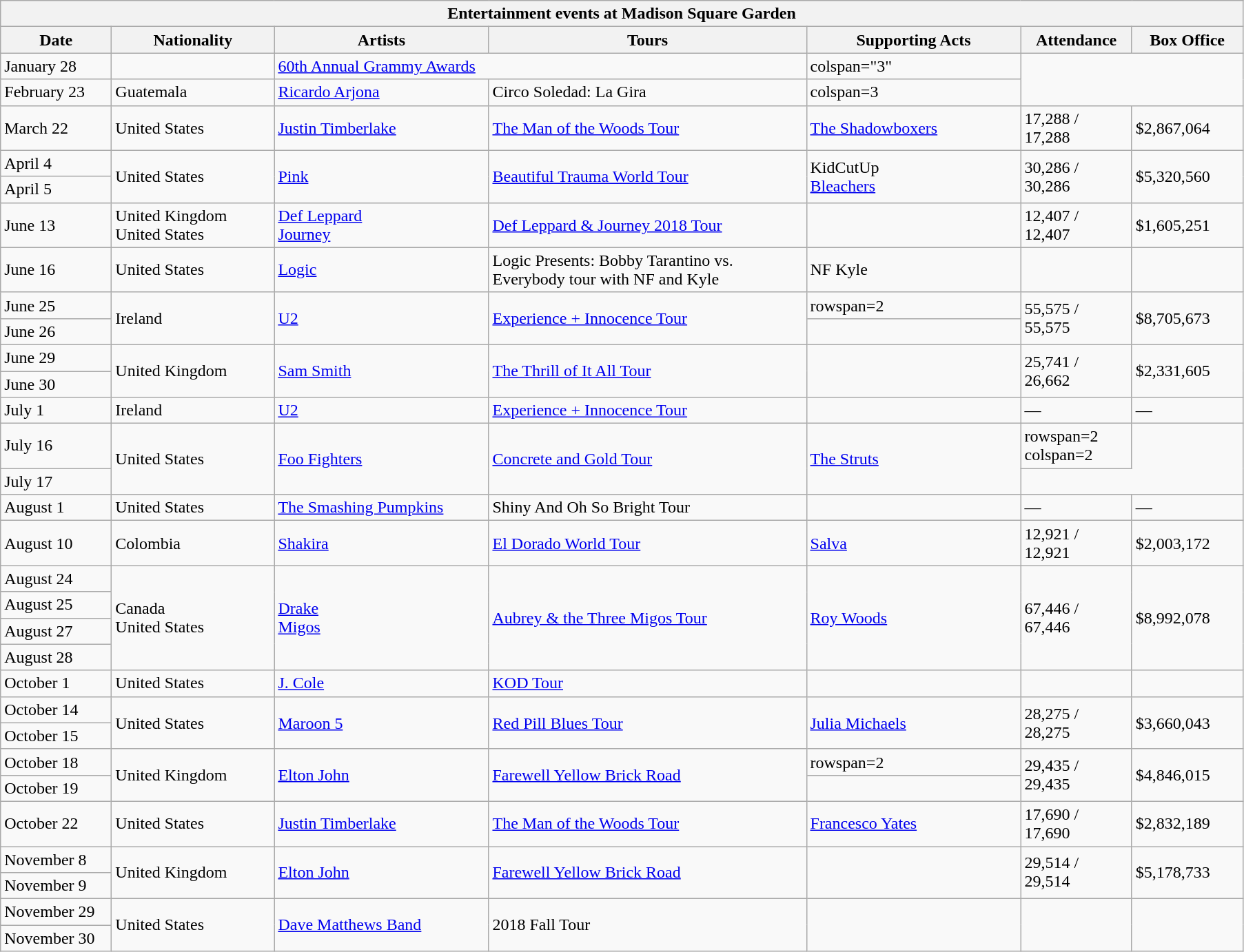<table class="wikitable">
<tr>
<th colspan="7">Entertainment events at Madison Square Garden</th>
</tr>
<tr>
<th width=100>Date</th>
<th width=150>Nationality</th>
<th width=200>Artists</th>
<th width=300>Tours</th>
<th width=200>Supporting Acts</th>
<th width=100>Attendance</th>
<th width=100>Box Office</th>
</tr>
<tr>
<td>January 28</td>
<td></td>
<td colspan="2"><a href='#'>60th Annual Grammy Awards</a></td>
<td>colspan="3" </td>
</tr>
<tr>
<td>February 23</td>
<td>Guatemala</td>
<td><a href='#'>Ricardo Arjona</a></td>
<td>Circo Soledad: La Gira</td>
<td>colspan=3 </td>
</tr>
<tr>
<td>March 22</td>
<td>United States</td>
<td><a href='#'>Justin Timberlake</a></td>
<td><a href='#'>The Man of the Woods Tour</a></td>
<td><a href='#'>The Shadowboxers</a></td>
<td>17,288 / 17,288</td>
<td>$2,867,064</td>
</tr>
<tr>
<td>April 4</td>
<td rowspan="2">United States</td>
<td rowspan="2"><a href='#'>Pink</a></td>
<td rowspan="2"><a href='#'>Beautiful Trauma World Tour</a></td>
<td rowspan="2">KidCutUp<br><a href='#'>Bleachers</a></td>
<td rowspan="2">30,286 / 30,286</td>
<td rowspan="2">$5,320,560</td>
</tr>
<tr>
<td>April 5</td>
</tr>
<tr>
<td>June 13</td>
<td>United Kingdom<br>United States</td>
<td><a href='#'>Def Leppard</a><br><a href='#'>Journey</a></td>
<td><a href='#'>Def Leppard & Journey 2018 Tour</a></td>
<td></td>
<td>12,407 / 12,407</td>
<td>$1,605,251</td>
</tr>
<tr>
<td>June 16</td>
<td>United States</td>
<td><a href='#'>Logic</a></td>
<td>Logic Presents: Bobby Tarantino vs. Everybody tour with NF and Kyle</td>
<td>NF Kyle</td>
<td></td>
<td></td>
</tr>
<tr>
<td>June 25</td>
<td rowspan=2>Ireland</td>
<td rowspan=2><a href='#'>U2</a></td>
<td rowspan=2><a href='#'>Experience + Innocence Tour</a></td>
<td>rowspan=2</td>
<td rowspan="2">55,575 / 55,575</td>
<td rowspan="2">$8,705,673</td>
</tr>
<tr>
<td>June 26</td>
</tr>
<tr>
<td>June 29</td>
<td rowspan=2>United Kingdom</td>
<td rowspan=2><a href='#'>Sam Smith</a></td>
<td rowspan=2><a href='#'>The Thrill of It All Tour</a></td>
<td rowspan=2></td>
<td rowspan=2>25,741 / 26,662</td>
<td rowspan=2>$2,331,605</td>
</tr>
<tr>
<td>June 30</td>
</tr>
<tr>
<td>July 1</td>
<td>Ireland</td>
<td><a href='#'>U2</a></td>
<td><a href='#'>Experience + Innocence Tour</a></td>
<td></td>
<td>—</td>
<td>—</td>
</tr>
<tr>
<td>July 16</td>
<td rowspan=2>United States</td>
<td rowspan=2><a href='#'>Foo Fighters</a></td>
<td rowspan=2><a href='#'>Concrete and Gold Tour</a></td>
<td rowspan=2><a href='#'>The Struts</a></td>
<td>rowspan=2 colspan=2 </td>
</tr>
<tr>
<td>July 17</td>
</tr>
<tr>
<td>August 1</td>
<td>United States</td>
<td><a href='#'>The Smashing Pumpkins</a></td>
<td>Shiny And Oh So Bright Tour</td>
<td></td>
<td>—</td>
<td>—</td>
</tr>
<tr>
<td>August 10</td>
<td>Colombia</td>
<td><a href='#'>Shakira</a></td>
<td><a href='#'>El Dorado World Tour</a></td>
<td><a href='#'>Salva</a></td>
<td>12,921 / 12,921</td>
<td>$2,003,172</td>
</tr>
<tr>
<td>August 24</td>
<td rowspan="4">Canada<br>United States</td>
<td rowspan="4"><a href='#'>Drake</a><br><a href='#'>Migos</a></td>
<td rowspan="4"><a href='#'>Aubrey & the Three Migos Tour</a></td>
<td rowspan="4"><a href='#'>Roy Woods</a></td>
<td rowspan="4">67,446 / 67,446</td>
<td rowspan="4">$8,992,078</td>
</tr>
<tr>
<td>August 25</td>
</tr>
<tr>
<td>August 27</td>
</tr>
<tr>
<td>August 28</td>
</tr>
<tr>
<td>October 1</td>
<td>United States</td>
<td><a href='#'>J. Cole</a></td>
<td><a href='#'>KOD Tour</a></td>
<td></td>
<td></td>
<td></td>
</tr>
<tr>
<td>October 14</td>
<td rowspan="2">United States</td>
<td rowspan="2"><a href='#'>Maroon 5</a></td>
<td rowspan="2"><a href='#'>Red Pill Blues Tour</a></td>
<td rowspan="2"><a href='#'>Julia Michaels</a></td>
<td rowspan="2">28,275 / 28,275</td>
<td rowspan="2">$3,660,043</td>
</tr>
<tr>
<td>October 15</td>
</tr>
<tr>
<td>October 18</td>
<td rowspan=2>United Kingdom</td>
<td rowspan=2><a href='#'>Elton John</a></td>
<td rowspan=2><a href='#'>Farewell Yellow Brick Road</a></td>
<td>rowspan=2 </td>
<td rowspan=2>29,435 / 29,435</td>
<td rowspan=2>$4,846,015</td>
</tr>
<tr>
<td>October 19</td>
</tr>
<tr>
<td>October 22</td>
<td>United States</td>
<td><a href='#'>Justin Timberlake</a></td>
<td><a href='#'>The Man of the Woods Tour</a></td>
<td><a href='#'>Francesco Yates</a></td>
<td>17,690 / 17,690</td>
<td>$2,832,189</td>
</tr>
<tr>
<td>November 8</td>
<td rowspan=2>United Kingdom</td>
<td rowspan=2><a href='#'>Elton John</a></td>
<td rowspan=2><a href='#'>Farewell Yellow Brick Road</a></td>
<td rowspan=2></td>
<td rowspan=2>29,514 / 29,514</td>
<td rowspan=2>$5,178,733</td>
</tr>
<tr>
<td>November 9</td>
</tr>
<tr>
<td>November 29</td>
<td rowspan='2'>United States</td>
<td rowspan='2'><a href='#'>Dave Matthews Band</a></td>
<td rowspan='2'>2018 Fall Tour</td>
<td rowspan=2></td>
<td rowspan=2></td>
<td rowspan=2></td>
</tr>
<tr>
<td>November 30</td>
</tr>
</table>
